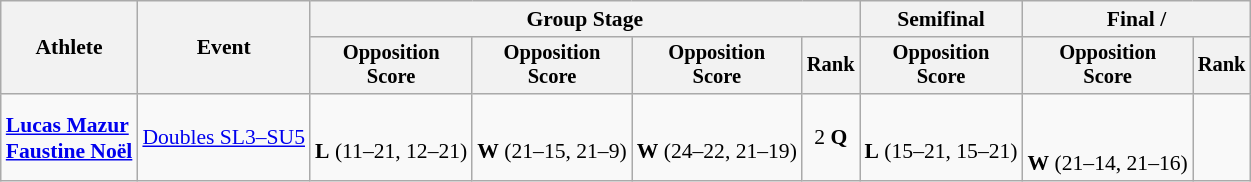<table class="wikitable" style="font-size:90%; text-align:center">
<tr>
<th rowspan=2>Athlete</th>
<th rowspan=2>Event</th>
<th colspan=4>Group Stage</th>
<th>Semifinal</th>
<th colspan=2>Final / </th>
</tr>
<tr style="font-size:95%">
<th>Opposition<br>Score</th>
<th>Opposition<br>Score</th>
<th>Opposition<br>Score</th>
<th>Rank</th>
<th>Opposition<br>Score</th>
<th>Opposition<br>Score</th>
<th>Rank</th>
</tr>
<tr>
<td align=left><strong><a href='#'>Lucas Mazur</a><br><a href='#'>Faustine Noël</a></strong></td>
<td align=left><a href='#'>Doubles SL3–SU5</a></td>
<td><br><strong>L</strong> (11–21, 12–21)</td>
<td><br><strong>W</strong> (21–15, 21–9)</td>
<td><br><strong>W</strong> (24–22, 21–19)</td>
<td>2 <strong>Q</strong></td>
<td><br><strong>L</strong> (15–21, 15–21)</td>
<td><em></em><br><br><strong>W</strong> (21–14, 21–16)</td>
<td></td>
</tr>
</table>
